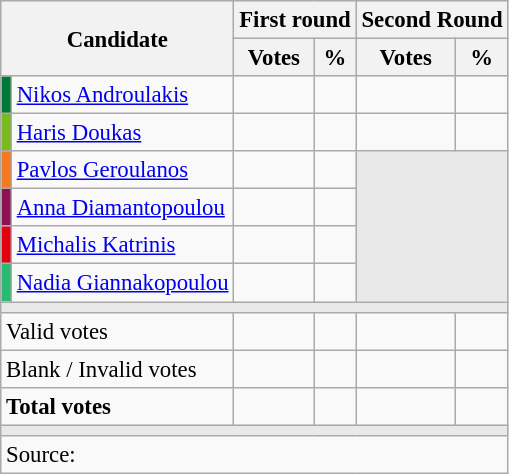<table class="wikitable" style="text-align:right; font-size:95%;">
<tr style="background-color:#E9E9E9;text-align:center;">
<th rowspan="2" colspan="2" align="left">Candidate</th>
<th colspan="2">First round</th>
<th colspan="2">Second Round</th>
</tr>
<tr style="background-color:#E9E9E9;text-align:center;">
<th>Votes</th>
<th>%</th>
<th>Votes</th>
<th>%</th>
</tr>
<tr>
<td style="background-color:#007838"></td>
<td style="text-align:left;"><a href='#'>Nikos Androulakis</a></td>
<td><strong></strong></td>
<td><strong></strong></td>
<td><strong></strong></td>
<td><strong></strong></td>
</tr>
<tr>
<td style="background-color:#7ABA1E"></td>
<td style="text-align:left;"><a href='#'>Haris Doukas</a></td>
<td><strong></strong></td>
<td><strong></strong></td>
<td></td>
<td></td>
</tr>
<tr>
<td style="background-color:#F47921"></td>
<td style="text-align:left;"><a href='#'>Pavlos Geroulanos</a></td>
<td></td>
<td></td>
<td colspan="2" rowspan="4" style="background-color:#E9E9E9"></td>
</tr>
<tr>
<td style="background-color:#8C1157"></td>
<td style="text-align:left;"><a href='#'>Anna Diamantopoulou</a></td>
<td></td>
<td></td>
</tr>
<tr>
<td style="background-color:#E4010F"></td>
<td style="text-align:left;"><a href='#'>Michalis Katrinis</a></td>
<td></td>
<td></td>
</tr>
<tr>
<td style="background-color:#2ABA72"></td>
<td style="text-align:left;"><a href='#'>Nadia Giannakopoulou</a></td>
<td></td>
<td></td>
</tr>
<tr>
<td colspan="6" style="background-color:#E9E9E9"></td>
</tr>
<tr>
<td colspan="2" align="left">Valid votes</td>
<td></td>
<td></td>
<td></td>
<td></td>
</tr>
<tr>
<td colspan="2" align="left">Blank / Invalid votes</td>
<td></td>
<td></td>
<td></td>
<td></td>
</tr>
<tr style="font-weight:bold;">
<td colspan="2" align="left">Total votes</td>
<td></td>
<td></td>
<td></td>
<td></td>
</tr>
<tr>
<td colspan="6" style="background-color:#E9E9E9"></td>
</tr>
<tr>
<td colspan="6" align="left">Source:  <div> </div></td>
</tr>
</table>
